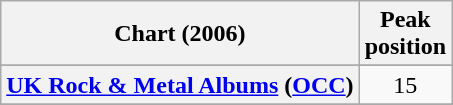<table class="wikitable sortable plainrowheaders" style="text-align: center;">
<tr>
<th scope="col">Chart (2006)</th>
<th scope="col">Peak<br>position</th>
</tr>
<tr>
</tr>
<tr>
</tr>
<tr>
</tr>
<tr>
</tr>
<tr>
<th scope="row"><a href='#'>UK Rock & Metal Albums</a> (<a href='#'>OCC</a>)</th>
<td>15</td>
</tr>
<tr>
</tr>
<tr>
</tr>
</table>
